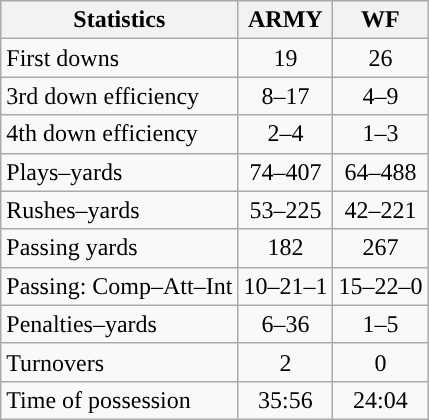<table class="wikitable">
<tr>
<th>Statistics</th>
<th>ARMY</th>
<th>WF</th>
</tr>
<tr>
<td>First downs</td>
<td align=center>19</td>
<td align=center>26</td>
</tr>
<tr>
<td>3rd down efficiency</td>
<td align=center>8–17</td>
<td align=center>4–9</td>
</tr>
<tr>
<td>4th down efficiency</td>
<td align=center>2–4</td>
<td align=center>1–3</td>
</tr>
<tr>
<td>Plays–yards</td>
<td align=center>74–407</td>
<td align=center>64–488</td>
</tr>
<tr>
<td>Rushes–yards</td>
<td align=center>53–225</td>
<td align=center>42–221</td>
</tr>
<tr>
<td>Passing yards</td>
<td align=center>182</td>
<td align=center>267</td>
</tr>
<tr>
<td>Passing: Comp–Att–Int</td>
<td align=center>10–21–1</td>
<td align=center>15–22–0</td>
</tr>
<tr>
<td>Penalties–yards</td>
<td align=center>6–36</td>
<td align=center>1–5</td>
</tr>
<tr>
<td>Turnovers</td>
<td align=center>2</td>
<td align=center>0</td>
</tr>
<tr>
<td>Time of possession</td>
<td align=center>35:56</td>
<td align=center>24:04</td>
</tr>
</table>
